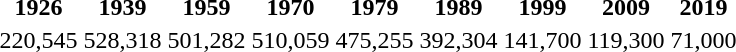<table class="standard">
<tr>
<th>1926</th>
<th>1939</th>
<th>1959</th>
<th>1970</th>
<th>1979</th>
<th>1989</th>
<th>1999</th>
<th>2009</th>
<th>2019</th>
</tr>
<tr>
<td>220,545</td>
<td>528,318</td>
<td>501,282</td>
<td>510,059</td>
<td>475,255</td>
<td>392,304</td>
<td>141,700</td>
<td>119,300</td>
<td>71,000</td>
</tr>
</table>
